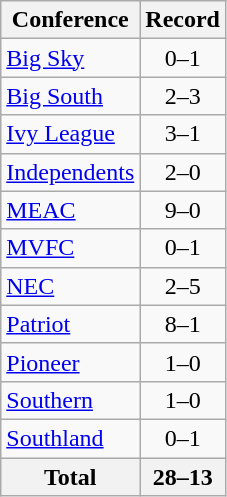<table class="wikitable">
<tr>
<th>Conference</th>
<th>Record</th>
</tr>
<tr>
<td><a href='#'>Big Sky</a></td>
<td align=center>0–1</td>
</tr>
<tr>
<td><a href='#'>Big South</a></td>
<td align=center>2–3</td>
</tr>
<tr>
<td><a href='#'>Ivy League</a></td>
<td align=center>3–1</td>
</tr>
<tr>
<td><a href='#'>Independents</a></td>
<td align=center>2–0</td>
</tr>
<tr>
<td><a href='#'>MEAC</a></td>
<td align=center>9–0</td>
</tr>
<tr>
<td><a href='#'>MVFC</a></td>
<td align=center>0–1</td>
</tr>
<tr>
<td><a href='#'>NEC</a></td>
<td align=center>2–5</td>
</tr>
<tr>
<td><a href='#'>Patriot</a></td>
<td align=center>8–1</td>
</tr>
<tr>
<td><a href='#'>Pioneer</a></td>
<td align=center>1–0</td>
</tr>
<tr>
<td><a href='#'>Southern</a></td>
<td align=center>1–0</td>
</tr>
<tr>
<td><a href='#'>Southland</a></td>
<td align=center>0–1</td>
</tr>
<tr>
<th>Total</th>
<th>28–13</th>
</tr>
</table>
